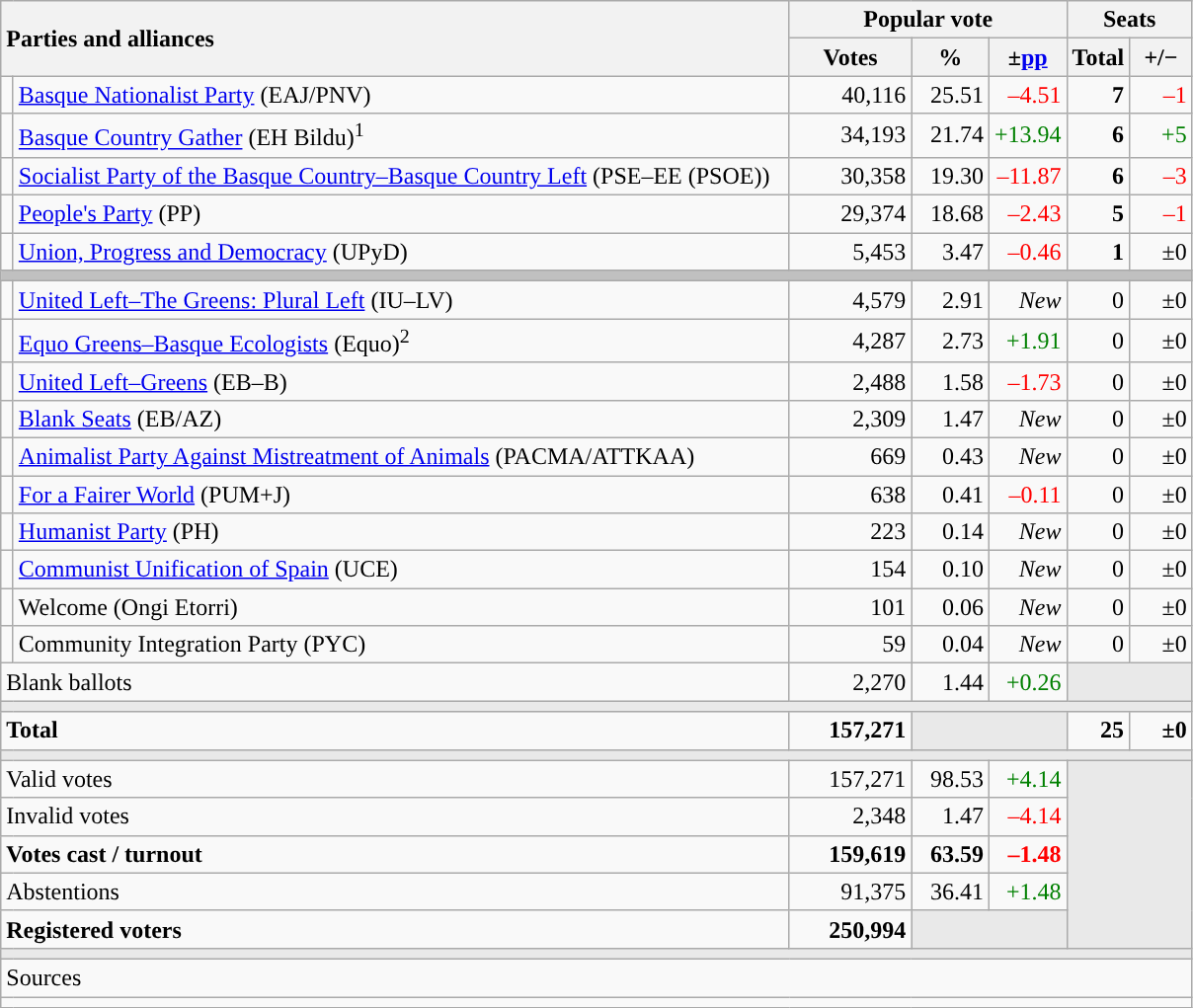<table class="wikitable" style="text-align:right;">
<tr>
<th style="text-align:left;" rowspan="2" colspan="2" width="525">Parties and alliances</th>
<th colspan="3">Popular vote</th>
<th colspan="2">Seats</th>
</tr>
<tr>
<th width="75">Votes</th>
<th width="45">%</th>
<th width="45">±<a href='#'>pp</a></th>
<th width="35">Total</th>
<th width="35">+/−</th>
</tr>
<tr>
<td width="1" style="color:inherit;background:"></td>
<td align="left"><a href='#'>Basque Nationalist Party</a> (EAJ/PNV)</td>
<td>40,116</td>
<td>25.51</td>
<td style="color:red;">–4.51</td>
<td><strong>7</strong></td>
<td style="color:red;">–1</td>
</tr>
<tr>
<td style="color:inherit;background:"></td>
<td align="left"><a href='#'>Basque Country Gather</a> (EH Bildu)<sup>1</sup></td>
<td>34,193</td>
<td>21.74</td>
<td style="color:green;">+13.94</td>
<td><strong>6</strong></td>
<td style="color:green;">+5</td>
</tr>
<tr>
<td style="color:inherit;background:"></td>
<td align="left"><a href='#'>Socialist Party of the Basque Country–Basque Country Left</a> (PSE–EE (PSOE))</td>
<td>30,358</td>
<td>19.30</td>
<td style="color:red;">–11.87</td>
<td><strong>6</strong></td>
<td style="color:red;">–3</td>
</tr>
<tr>
<td style="color:inherit;background:"></td>
<td align="left"><a href='#'>People's Party</a> (PP)</td>
<td>29,374</td>
<td>18.68</td>
<td style="color:red;">–2.43</td>
<td><strong>5</strong></td>
<td style="color:red;">–1</td>
</tr>
<tr>
<td style="color:inherit;background:"></td>
<td align="left"><a href='#'>Union, Progress and Democracy</a> (UPyD)</td>
<td>5,453</td>
<td>3.47</td>
<td style="color:red;">–0.46</td>
<td><strong>1</strong></td>
<td>±0</td>
</tr>
<tr>
<td colspan="7" bgcolor="#C0C0C0"></td>
</tr>
<tr>
<td style="color:inherit;background:"></td>
<td align="left"><a href='#'>United Left–The Greens: Plural Left</a> (IU–LV)</td>
<td>4,579</td>
<td>2.91</td>
<td><em>New</em></td>
<td>0</td>
<td>±0</td>
</tr>
<tr>
<td style="color:inherit;background:"></td>
<td align="left"><a href='#'>Equo Greens–Basque Ecologists</a> (Equo)<sup>2</sup></td>
<td>4,287</td>
<td>2.73</td>
<td style="color:green;">+1.91</td>
<td>0</td>
<td>±0</td>
</tr>
<tr>
<td style="color:inherit;background:"></td>
<td align="left"><a href='#'>United Left–Greens</a> (EB–B)</td>
<td>2,488</td>
<td>1.58</td>
<td style="color:red;">–1.73</td>
<td>0</td>
<td>±0</td>
</tr>
<tr>
<td style="color:inherit;background:"></td>
<td align="left"><a href='#'>Blank Seats</a> (EB/AZ)</td>
<td>2,309</td>
<td>1.47</td>
<td><em>New</em></td>
<td>0</td>
<td>±0</td>
</tr>
<tr>
<td style="color:inherit;background:"></td>
<td align="left"><a href='#'>Animalist Party Against Mistreatment of Animals</a> (PACMA/ATTKAA)</td>
<td>669</td>
<td>0.43</td>
<td><em>New</em></td>
<td>0</td>
<td>±0</td>
</tr>
<tr>
<td style="color:inherit;background:"></td>
<td align="left"><a href='#'>For a Fairer World</a> (PUM+J)</td>
<td>638</td>
<td>0.41</td>
<td style="color:red;">–0.11</td>
<td>0</td>
<td>±0</td>
</tr>
<tr>
<td style="color:inherit;background:"></td>
<td align="left"><a href='#'>Humanist Party</a> (PH)</td>
<td>223</td>
<td>0.14</td>
<td><em>New</em></td>
<td>0</td>
<td>±0</td>
</tr>
<tr>
<td style="color:inherit;background:"></td>
<td align="left"><a href='#'>Communist Unification of Spain</a> (UCE)</td>
<td>154</td>
<td>0.10</td>
<td><em>New</em></td>
<td>0</td>
<td>±0</td>
</tr>
<tr>
<td style="color:inherit;background:"></td>
<td align="left">Welcome (Ongi Etorri)</td>
<td>101</td>
<td>0.06</td>
<td><em>New</em></td>
<td>0</td>
<td>±0</td>
</tr>
<tr>
<td style="color:inherit;background:"></td>
<td align="left">Community Integration Party (PYC)</td>
<td>59</td>
<td>0.04</td>
<td><em>New</em></td>
<td>0</td>
<td>±0</td>
</tr>
<tr>
<td align="left" colspan="2">Blank ballots</td>
<td>2,270</td>
<td>1.44</td>
<td style="color:green;">+0.26</td>
<td bgcolor="#E9E9E9" colspan="2"></td>
</tr>
<tr>
<td colspan="7" bgcolor="#E9E9E9"></td>
</tr>
<tr style="font-weight:bold;">
<td align="left" colspan="2">Total</td>
<td>157,271</td>
<td bgcolor="#E9E9E9" colspan="2"></td>
<td>25</td>
<td>±0</td>
</tr>
<tr>
<td colspan="7" bgcolor="#E9E9E9"></td>
</tr>
<tr>
<td align="left" colspan="2">Valid votes</td>
<td>157,271</td>
<td>98.53</td>
<td style="color:green;">+4.14</td>
<td bgcolor="#E9E9E9" colspan="2" rowspan="5"></td>
</tr>
<tr>
<td align="left" colspan="2">Invalid votes</td>
<td>2,348</td>
<td>1.47</td>
<td style="color:red;">–4.14</td>
</tr>
<tr style="font-weight:bold;">
<td align="left" colspan="2">Votes cast / turnout</td>
<td>159,619</td>
<td>63.59</td>
<td style="color:red;">–1.48</td>
</tr>
<tr>
<td align="left" colspan="2">Abstentions</td>
<td>91,375</td>
<td>36.41</td>
<td style="color:green;">+1.48</td>
</tr>
<tr style="font-weight:bold;">
<td align="left" colspan="2">Registered voters</td>
<td>250,994</td>
<td bgcolor="#E9E9E9" colspan="2"></td>
</tr>
<tr>
<td colspan="7" bgcolor="#E9E9E9"></td>
</tr>
<tr>
<td align="left" colspan="7">Sources</td>
</tr>
<tr>
<td colspan="7" style="text-align:left; max-width:790px;"></td>
</tr>
</table>
